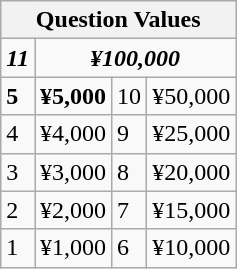<table class="wikitable">
<tr>
<th colspan=4>Question Values</th>
</tr>
<tr>
<td><strong><em>11</em></strong></td>
<td colspan=3 style="text-align:center;"><strong><em>¥100,000</em></strong></td>
</tr>
<tr>
<td><strong>5</strong></td>
<td><strong>¥5,000</strong></td>
<td>10</td>
<td>¥50,000</td>
</tr>
<tr>
<td>4</td>
<td>¥4,000</td>
<td>9</td>
<td>¥25,000</td>
</tr>
<tr>
<td>3</td>
<td>¥3,000</td>
<td>8</td>
<td>¥20,000</td>
</tr>
<tr>
<td>2</td>
<td>¥2,000</td>
<td>7</td>
<td>¥15,000</td>
</tr>
<tr>
<td>1</td>
<td>¥1,000</td>
<td>6</td>
<td>¥10,000</td>
</tr>
</table>
